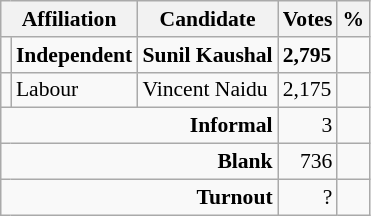<table class="wikitable col4right col5right" style="font-size:90%">
<tr>
<th colspan="2">Affiliation</th>
<th>Candidate</th>
<th>Votes</th>
<th>%</th>
</tr>
<tr>
<td></td>
<td><strong>Independent</strong></td>
<td><strong>Sunil Kaushal</strong></td>
<td><strong>2,795</strong></td>
<td></td>
</tr>
<tr>
<td></td>
<td>Labour</td>
<td>Vincent Naidu</td>
<td>2,175</td>
<td></td>
</tr>
<tr>
<td colspan="3" style="text-align:right"><strong>Informal</strong></td>
<td style="text-align:right">3</td>
<td style="text-align:right"></td>
</tr>
<tr>
<td colspan="3" style="text-align:right"><strong>Blank</strong></td>
<td style="text-align:right">736</td>
<td style="text-align:right"></td>
</tr>
<tr>
<td colspan="3" style="text-align:right"><strong>Turnout</strong></td>
<td style="text-align:right">?</td>
<td></td>
</tr>
</table>
